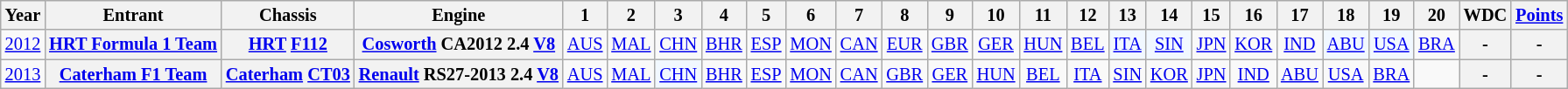<table class="wikitable" style="font-size: 85%; text-align: center">
<tr>
<th>Year</th>
<th>Entrant</th>
<th>Chassis</th>
<th>Engine</th>
<th>1</th>
<th>2</th>
<th>3</th>
<th>4</th>
<th>5</th>
<th>6</th>
<th>7</th>
<th>8</th>
<th>9</th>
<th>10</th>
<th>11</th>
<th>12</th>
<th>13</th>
<th>14</th>
<th>15</th>
<th>16</th>
<th>17</th>
<th>18</th>
<th>19</th>
<th>20</th>
<th>WDC</th>
<th><a href='#'>Points</a></th>
</tr>
<tr>
<td><a href='#'>2012</a></td>
<th nowrap><a href='#'>HRT Formula 1 Team</a></th>
<th nowrap><a href='#'>HRT</a> <a href='#'>F112</a></th>
<th nowrap><a href='#'>Cosworth</a> CA2012 2.4 <a href='#'>V8</a></th>
<td><a href='#'>AUS</a></td>
<td><a href='#'>MAL</a></td>
<td><a href='#'>CHN</a></td>
<td><a href='#'>BHR</a></td>
<td><a href='#'>ESP</a></td>
<td><a href='#'>MON</a></td>
<td><a href='#'>CAN</a></td>
<td><a href='#'>EUR</a></td>
<td><a href='#'>GBR</a></td>
<td><a href='#'>GER</a></td>
<td><a href='#'>HUN</a></td>
<td><a href='#'>BEL</a></td>
<td style="background:#F1F8FF;"><a href='#'>ITA</a><br></td>
<td style="background:#F1F8FF;"><a href='#'>SIN</a><br></td>
<td><a href='#'>JPN</a></td>
<td><a href='#'>KOR</a></td>
<td><a href='#'>IND</a></td>
<td style="background:#F1F8FF;"><a href='#'>ABU</a><br></td>
<td style="background:#F1F8FF;"><a href='#'>USA</a><br></td>
<td><a href='#'>BRA</a></td>
<th>-</th>
<th>-</th>
</tr>
<tr>
<td><a href='#'>2013</a></td>
<th nowrap><a href='#'>Caterham F1 Team</a></th>
<th nowrap><a href='#'>Caterham</a> <a href='#'>CT03</a></th>
<th nowrap><a href='#'>Renault</a> RS27-2013 2.4 <a href='#'>V8</a></th>
<td><a href='#'>AUS</a></td>
<td><a href='#'>MAL</a></td>
<td style="background:#F1F8FF;"><a href='#'>CHN</a><br></td>
<td><a href='#'>BHR</a></td>
<td><a href='#'>ESP</a></td>
<td><a href='#'>MON</a></td>
<td><a href='#'>CAN</a></td>
<td><a href='#'>GBR</a></td>
<td><a href='#'>GER</a></td>
<td><a href='#'>HUN</a></td>
<td><a href='#'>BEL</a></td>
<td><a href='#'>ITA</a></td>
<td><a href='#'>SIN</a></td>
<td><a href='#'>KOR</a></td>
<td><a href='#'>JPN</a></td>
<td><a href='#'>IND</a></td>
<td><a href='#'>ABU</a></td>
<td><a href='#'>USA</a></td>
<td><a href='#'>BRA</a></td>
<td></td>
<th>-</th>
<th>-</th>
</tr>
</table>
